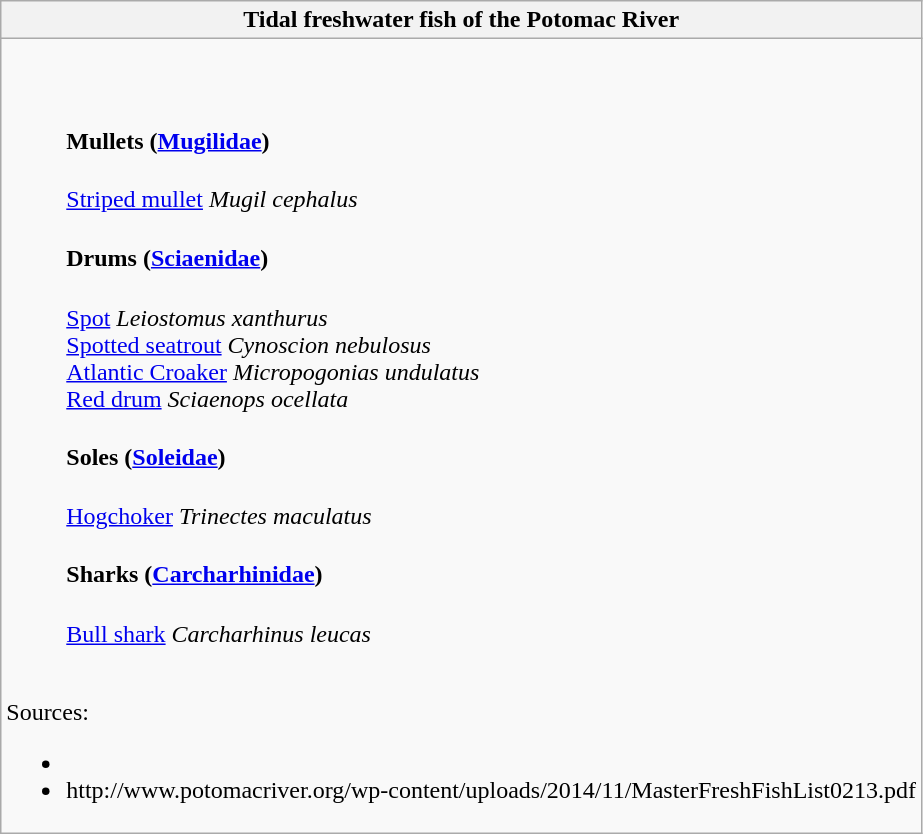<table class="wikitable mw-collapsible mw-collapsed">
<tr>
<th>Tidal freshwater fish of the Potomac River</th>
</tr>
<tr>
<td><blockquote><br><h4>Mullets (<a href='#'>Mugilidae</a>)</h4><a href='#'>Striped mullet</a> <em>Mugil cephalus</em><h4>Drums (<a href='#'>Sciaenidae</a>)</h4><a href='#'>Spot</a> <em>Leiostomus xanthurus</em><br><a href='#'>Spotted seatrout</a> <em>Cynoscion nebulosus</em><br><a href='#'>Atlantic Croaker</a> <em>Micropogonias undulatus</em><br><a href='#'>Red drum</a> <em>Sciaenops ocellata</em><h4>Soles (<a href='#'>Soleidae</a>)</h4><a href='#'>Hogchoker</a> <em>Trinectes maculatus</em><h4>Sharks (<a href='#'>Carcharhinidae</a>)</h4><a href='#'>Bull shark</a> <em>Carcharhinus leucas</em><br></blockquote><br>Sources:<ul><li></li><li>http://www.potomacriver.org/wp-content/uploads/2014/11/MasterFreshFishList0213.pdf</li></ul></td>
</tr>
</table>
